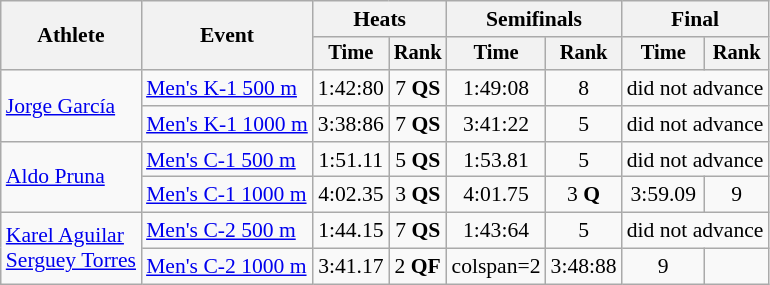<table class=wikitable style="font-size:90%">
<tr>
<th rowspan="2">Athlete</th>
<th rowspan="2">Event</th>
<th colspan="2">Heats</th>
<th colspan="2">Semifinals</th>
<th colspan="2">Final</th>
</tr>
<tr style="font-size:95%">
<th>Time</th>
<th>Rank</th>
<th>Time</th>
<th>Rank</th>
<th>Time</th>
<th>Rank</th>
</tr>
<tr align=center>
<td align=left rowspan=2><a href='#'>Jorge García</a></td>
<td align=left><a href='#'>Men's K-1 500 m</a></td>
<td>1:42:80</td>
<td>7 <strong>QS</strong></td>
<td>1:49:08</td>
<td>8</td>
<td colspan=2>did not advance</td>
</tr>
<tr align=center>
<td align=left><a href='#'>Men's K-1 1000 m</a></td>
<td>3:38:86</td>
<td>7 <strong>QS</strong></td>
<td>3:41:22</td>
<td>5</td>
<td colspan=2>did not advance</td>
</tr>
<tr align=center>
<td align=left rowspan=2><a href='#'>Aldo Pruna</a></td>
<td align=left><a href='#'>Men's C-1 500 m</a></td>
<td>1:51.11</td>
<td>5 <strong>QS</strong></td>
<td>1:53.81</td>
<td>5</td>
<td colspan=2>did not advance</td>
</tr>
<tr align=center>
<td align=left><a href='#'>Men's C-1 1000 m</a></td>
<td>4:02.35</td>
<td>3 <strong>QS</strong></td>
<td>4:01.75</td>
<td>3 <strong>Q</strong></td>
<td>3:59.09</td>
<td>9</td>
</tr>
<tr align=center>
<td align=left rowspan=2><a href='#'>Karel Aguilar</a><br><a href='#'>Serguey Torres</a></td>
<td align=left><a href='#'>Men's C-2 500 m</a></td>
<td>1:44.15</td>
<td>7 <strong>QS</strong></td>
<td>1:43:64</td>
<td>5</td>
<td colspan=2>did not advance</td>
</tr>
<tr align=center>
<td align=left><a href='#'>Men's C-2 1000 m</a></td>
<td>3:41.17</td>
<td>2 <strong>QF</strong></td>
<td>colspan=2 </td>
<td>3:48:88</td>
<td>9</td>
</tr>
</table>
